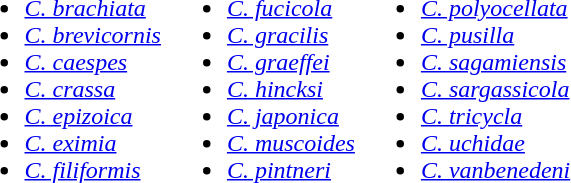<table>
<tr>
<td></td>
<td></td>
<td><br><ul><li><em><a href='#'>C. brachiata</a></em></li><li><em><a href='#'>C. brevicornis</a></em></li><li><em><a href='#'>C. caespes</a></em></li><li><em><a href='#'>C. crassa</a></em></li><li><em><a href='#'>C. epizoica</a></em></li><li><em><a href='#'>C. eximia</a></em></li><li><em><a href='#'>C. filiformis</a></em></li></ul></td>
<td><br><ul><li><em><a href='#'>C. fucicola</a></em></li><li><em><a href='#'>C. gracilis</a></em></li><li><em><a href='#'>C. graeffei</a></em></li><li><em><a href='#'>C. hincksi</a></em></li><li><em><a href='#'>C. japonica</a></em></li><li><em><a href='#'>C. muscoides</a></em></li><li><em><a href='#'>C. pintneri</a></em></li></ul></td>
<td><br><ul><li><em><a href='#'>C. polyocellata</a></em></li><li><em><a href='#'>C. pusilla</a></em></li><li><em><a href='#'>C. sagamiensis</a></em></li><li><em><a href='#'>C. sargassicola</a></em></li><li><em><a href='#'>C. tricycla</a></em></li><li><em><a href='#'>C. uchidae</a></em></li><li><em><a href='#'>C. vanbenedeni</a></em></li></ul></td>
</tr>
</table>
